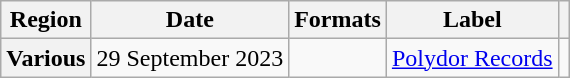<table class="wikitable plainrowheaders">
<tr>
<th scope="col">Region</th>
<th scope="col">Date</th>
<th scope="col">Formats</th>
<th scope="col">Label</th>
<th scope="col"></th>
</tr>
<tr>
<th scope="row">Various</th>
<td>29 September 2023</td>
<td></td>
<td><a href='#'>Polydor Records</a></td>
<td style="text-align:center;"></td>
</tr>
</table>
